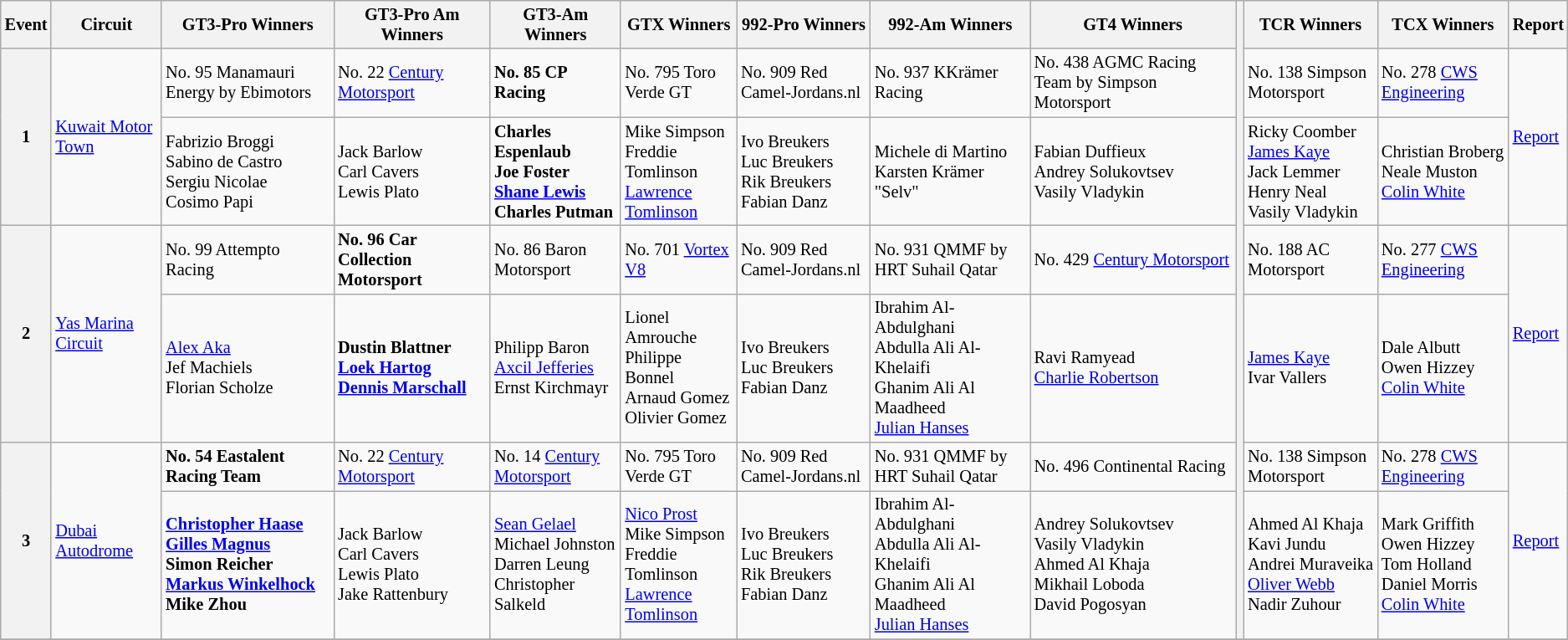<table class="wikitable" style="font-size: 85%;">
<tr>
<th>Event</th>
<th>Circuit</th>
<th>GT3-Pro Winners</th>
<th>GT3-Pro Am Winners</th>
<th>GT3-Am Winners</th>
<th>GTX Winners</th>
<th>992-Pro Winners</th>
<th>992-Am Winners</th>
<th>GT4 Winners</th>
<th rowspan="7"></th>
<th>TCR Winners</th>
<th>TCX Winners</th>
<th>Report</th>
</tr>
<tr>
<th rowspan=2>1</th>
<td rowspan=2> <a href='#'>Kuwait Motor Town</a></td>
<td> No. 95 Manamauri Energy by Ebimotors</td>
<td> No. 22 <a href='#'>Century Motorsport</a></td>
<td><strong> No. 85 CP Racing</strong></td>
<td> No. 795 Toro Verde GT</td>
<td> No. 909 Red Camel-Jordans.nl</td>
<td> No. 937 KKrämer Racing</td>
<td> No. 438 AGMC Racing Team by Simpson Motorsport</td>
<td> No. 138 Simpson Motorsport</td>
<td> No. 278 <a href='#'>CWS Engineering</a></td>
<td rowspan=2><a href='#'>Report</a></td>
</tr>
<tr>
<td> Fabrizio Broggi<br> Sabino de Castro<br> Sergiu Nicolae<br> Cosimo Papi</td>
<td> Jack Barlow<br> Carl Cavers<br> Lewis Plato</td>
<td><strong> Charles Espenlaub<br> Joe Foster<br> <a href='#'>Shane Lewis</a><br> Charles Putman</strong></td>
<td> Mike Simpson<br> Freddie Tomlinson<br> <a href='#'>Lawrence Tomlinson</a></td>
<td> Ivo Breukers<br> Luc Breukers<br> Rik Breukers<br> Fabian Danz</td>
<td> Michele di Martino<br> Karsten Krämer<br> "Selv"</td>
<td> Fabian Duffieux<br> Andrey Solukovtsev<br> Vasily Vladykin</td>
<td> Ricky Coomber<br> <a href='#'>James Kaye</a><br> Jack Lemmer<br> Henry Neal<br> Vasily Vladykin</td>
<td> Christian Broberg<br> Neale Muston<br> <a href='#'>Colin White</a></td>
</tr>
<tr>
<th rowspan=2>2</th>
<td rowspan=2> <a href='#'>Yas Marina Circuit</a></td>
<td> No. 99 Attempto Racing</td>
<td><strong> No. 96 Car Collection Motorsport</strong></td>
<td> No. 86 Baron Motorsport</td>
<td> No. 701 <a href='#'>Vortex V8</a></td>
<td> No. 909 Red Camel-Jordans.nl</td>
<td> No. 931 QMMF by HRT Suhail Qatar</td>
<td> No. 429 <a href='#'>Century Motorsport</a></td>
<td> No. 188 AC Motorsport</td>
<td> No. 277 <a href='#'>CWS Engineering</a></td>
<td rowspan=2><a href='#'>Report</a></td>
</tr>
<tr>
<td> <a href='#'>Alex Aka</a><br> Jef Machiels<br> Florian Scholze</td>
<td><strong> Dustin Blattner<br> <a href='#'>Loek Hartog</a><br> <a href='#'>Dennis Marschall</a></strong></td>
<td> Philipp Baron<br> <a href='#'>Axcil Jefferies</a><br> Ernst Kirchmayr</td>
<td> Lionel Amrouche<br> Philippe Bonnel<br> Arnaud Gomez<br> Olivier Gomez</td>
<td> Ivo Breukers<br> Luc Breukers<br> Fabian Danz</td>
<td> Ibrahim Al-Abdulghani<br> Abdulla Ali Al-Khelaifi<br> Ghanim Ali Al Maadheed<br> <a href='#'>Julian Hanses</a></td>
<td> Ravi Ramyead<br> <a href='#'>Charlie Robertson</a></td>
<td> <a href='#'>James Kaye</a><br> Ivar Vallers</td>
<td> Dale Albutt<br> Owen Hizzey<br> <a href='#'>Colin White</a></td>
</tr>
<tr>
<th rowspan=2>3</th>
<td rowspan=2> <a href='#'>Dubai Autodrome</a></td>
<td><strong> No. 54 Eastalent Racing Team</strong></td>
<td> No. 22 <a href='#'>Century Motorsport</a></td>
<td> No. 14 <a href='#'>Century Motorsport</a></td>
<td> No. 795 Toro Verde GT</td>
<td> No. 909 Red Camel-Jordans.nl</td>
<td> No. 931 QMMF by HRT Suhail Qatar</td>
<td> No. 496 Continental Racing</td>
<td> No. 138 Simpson Motorsport</td>
<td> No. 278 <a href='#'>CWS Engineering</a></td>
<td rowspan=2><a href='#'>Report</a></td>
</tr>
<tr>
<td><strong> <a href='#'>Christopher Haase</a><br> <a href='#'>Gilles Magnus</a><br> Simon Reicher<br> <a href='#'>Markus Winkelhock</a><br> Mike Zhou</strong></td>
<td> Jack Barlow<br> Carl Cavers<br> Lewis Plato<br> Jake Rattenbury</td>
<td> <a href='#'>Sean Gelael</a><br> Michael Johnston<br> Darren Leung<br> Christopher Salkeld</td>
<td> <a href='#'>Nico Prost</a><br> Mike Simpson<br> Freddie Tomlinson<br> <a href='#'>Lawrence Tomlinson</a></td>
<td> Ivo Breukers<br> Luc Breukers<br> Rik Breukers<br> Fabian Danz</td>
<td> Ibrahim Al-Abdulghani<br> Abdulla Ali Al-Khelaifi<br> Ghanim Ali Al Maadheed<br> <a href='#'>Julian Hanses</a></td>
<td> Andrey Solukovtsev<br> Vasily Vladykin<br> Ahmed Al Khaja<br> Mikhail Loboda<br> David Pogosyan</td>
<td> Ahmed Al Khaja<br> Kavi Jundu<br> Andrei Muraveika<br> <a href='#'>Oliver Webb</a><br> Nadir Zuhour</td>
<td> Mark Griffith<br> Owen Hizzey<br> Tom Holland<br> Daniel Morris<br> <a href='#'>Colin White</a></td>
</tr>
<tr>
</tr>
</table>
